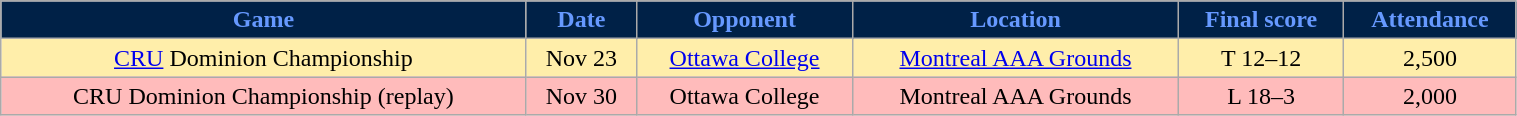<table class="wikitable" width="80%">
<tr align="center"  style="background:#002147;color:#6699FF;">
<td><strong>Game</strong></td>
<td><strong>Date</strong></td>
<td><strong>Opponent</strong></td>
<td><strong>Location</strong></td>
<td><strong>Final score</strong></td>
<td><strong>Attendance</strong></td>
</tr>
<tr align="center" bgcolor="#ffeeaa">
<td><a href='#'>CRU</a> Dominion Championship</td>
<td>Nov 23</td>
<td><a href='#'>Ottawa College</a></td>
<td><a href='#'>Montreal AAA Grounds</a></td>
<td>T 12–12</td>
<td>2,500</td>
</tr>
<tr align="center" bgcolor="#ffbbbb">
<td>CRU Dominion Championship (replay)</td>
<td>Nov 30</td>
<td>Ottawa College</td>
<td>Montreal AAA Grounds</td>
<td>L 18–3</td>
<td>2,000</td>
</tr>
</table>
